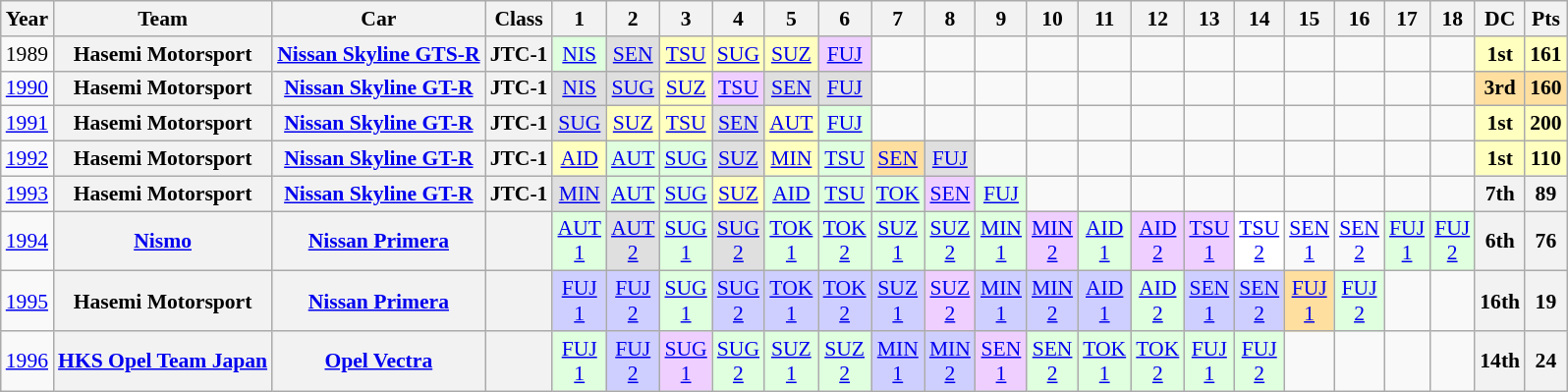<table class="wikitable" style="text-align:center; font-size:90%">
<tr>
<th>Year</th>
<th>Team</th>
<th>Car</th>
<th>Class</th>
<th>1</th>
<th>2</th>
<th>3</th>
<th>4</th>
<th>5</th>
<th>6</th>
<th>7</th>
<th>8</th>
<th>9</th>
<th>10</th>
<th>11</th>
<th>12</th>
<th>13</th>
<th>14</th>
<th>15</th>
<th>16</th>
<th>17</th>
<th>18</th>
<th>DC</th>
<th>Pts</th>
</tr>
<tr>
<td>1989</td>
<th>Hasemi Motorsport</th>
<th><a href='#'>Nissan Skyline GTS-R</a></th>
<th>JTC-1</th>
<td Style="background:#DFFFDF;"><a href='#'>NIS</a><br></td>
<td Style="background:#DFDFDF;"><a href='#'>SEN</a><br></td>
<td Style="background:#FFFFBF;"><a href='#'>TSU</a><br></td>
<td Style="background:#FFFFBF;"><a href='#'>SUG</a><br></td>
<td Style="background:#FFFFBF;"><a href='#'>SUZ</a><br></td>
<td Style="background:#EFCFFF;"><a href='#'>FUJ</a><br></td>
<td></td>
<td></td>
<td></td>
<td></td>
<td></td>
<td></td>
<td></td>
<td></td>
<td></td>
<td></td>
<td></td>
<td></td>
<th Style="background:#FFFFBF;">1st</th>
<th Style="background:#FFFFBF;">161</th>
</tr>
<tr>
<td><a href='#'>1990</a></td>
<th>Hasemi Motorsport</th>
<th><a href='#'>Nissan Skyline GT-R</a></th>
<th>JTC-1</th>
<td Style="background:#DFDFDF;"><a href='#'>NIS</a><br></td>
<td Style="background:#DFDFDF;"><a href='#'>SUG</a><br></td>
<td Style="background:#FFFFBF;"><a href='#'>SUZ</a><br></td>
<td Style="background:#EFCFFF;"><a href='#'>TSU</a><br></td>
<td Style="background:#DFDFDF;"><a href='#'>SEN</a><br></td>
<td Style="background:#DFDFDF;"><a href='#'>FUJ</a><br></td>
<td></td>
<td></td>
<td></td>
<td></td>
<td></td>
<td></td>
<td></td>
<td></td>
<td></td>
<td></td>
<td></td>
<td></td>
<th Style="background:#FFDF9F;">3rd</th>
<th Style="background:#FFDF9F;">160</th>
</tr>
<tr>
<td><a href='#'>1991</a></td>
<th>Hasemi Motorsport</th>
<th><a href='#'>Nissan Skyline GT-R</a></th>
<th>JTC-1</th>
<td Style="background:#DFDFDF;"><a href='#'>SUG</a><br></td>
<td Style="background:#FFFFBF;"><a href='#'>SUZ</a><br></td>
<td Style="background:#FFFFBF;"><a href='#'>TSU</a><br></td>
<td Style="background:#DFDFDF;"><a href='#'>SEN</a><br></td>
<td Style="background:#FFFFBF;"><a href='#'>AUT</a><br></td>
<td Style="background:#DFFFDF;"><a href='#'>FUJ</a><br></td>
<td></td>
<td></td>
<td></td>
<td></td>
<td></td>
<td></td>
<td></td>
<td></td>
<td></td>
<td></td>
<td></td>
<td></td>
<th Style="background:#FFFFBF">1st</th>
<th Style="background:#FFFFBF">200</th>
</tr>
<tr>
<td><a href='#'>1992</a></td>
<th>Hasemi Motorsport</th>
<th><a href='#'>Nissan Skyline GT-R</a></th>
<th>JTC-1</th>
<td Style="background:#FFFFBF;"><a href='#'>AID</a><br></td>
<td Style="background:#DFFFDF;"><a href='#'>AUT</a><br></td>
<td Style="background:#DFFFDF;"><a href='#'>SUG</a><br></td>
<td Style="background:#DFDFDF;"><a href='#'>SUZ</a><br></td>
<td Style="background:#FFFFBF;"><a href='#'>MIN</a><br></td>
<td Style="background:#DFFFDF;"><a href='#'>TSU</a><br></td>
<td Style="background:#FFDF9F;"><a href='#'>SEN</a><br></td>
<td Style="background:#DFDFDF;"><a href='#'>FUJ</a><br></td>
<td></td>
<td></td>
<td></td>
<td></td>
<td></td>
<td></td>
<td></td>
<td></td>
<td></td>
<td></td>
<th Style="background:#FFFFBF;">1st</th>
<th Style="background:#FFFFBF;">110</th>
</tr>
<tr>
<td><a href='#'>1993</a></td>
<th>Hasemi Motorsport</th>
<th><a href='#'>Nissan Skyline GT-R</a></th>
<th>JTC-1</th>
<td style="background:#DFDFDF;"><a href='#'>MIN</a><br></td>
<td style="background:#DFFFDF;"><a href='#'>AUT</a><br></td>
<td style="background:#DFFFDF;"><a href='#'>SUG</a><br></td>
<td style="background:#FFFFBF;"><a href='#'>SUZ</a><br></td>
<td style="background:#DFFFDF;"><a href='#'>AID</a><br></td>
<td style="background:#DFFFDF;"><a href='#'>TSU</a><br></td>
<td style="background:#DFFFDF;"><a href='#'>TOK</a><br></td>
<td style="background:#EFCFFF;"><a href='#'>SEN</a><br></td>
<td style="background:#DFFFDF;"><a href='#'>FUJ</a><br></td>
<td></td>
<td></td>
<td></td>
<td></td>
<td></td>
<td></td>
<td></td>
<td></td>
<td></td>
<th>7th</th>
<th>89</th>
</tr>
<tr>
<td><a href='#'>1994</a></td>
<th><a href='#'>Nismo</a></th>
<th><a href='#'>Nissan Primera</a></th>
<th></th>
<td style="background:#DFFFDF;"><a href='#'>AUT<br>1</a><br></td>
<td style="background:#DFDFDF;"><a href='#'>AUT<br>2</a><br></td>
<td style="background:#DFFFDF;"><a href='#'>SUG<br>1</a><br></td>
<td style="background:#DFDFDF;"><a href='#'>SUG<br>2</a><br></td>
<td style="background:#DFFFDF;"><a href='#'>TOK<br>1</a><br></td>
<td style="background:#DFFFDF;"><a href='#'>TOK<br>2</a><br></td>
<td style="background:#DFFFDF;"><a href='#'>SUZ<br>1</a><br></td>
<td style="background:#DFFFDF;"><a href='#'>SUZ<br>2</a><br></td>
<td style="background:#DFFFDF;"><a href='#'>MIN<br>1</a><br></td>
<td style="background:#EFCFFF;"><a href='#'>MIN<br>2</a><br></td>
<td style="background:#DFFFDF;"><a href='#'>AID<br>1</a><br></td>
<td style="background:#EFCFFF;"><a href='#'>AID<br>2</a><br></td>
<td style="background:#EFCFFF;"><a href='#'>TSU<br>1</a><br></td>
<td style="background:#FFFFFF;"><a href='#'>TSU<br>2</a><br></td>
<td><a href='#'>SEN<br>1</a></td>
<td><a href='#'>SEN<br>2</a></td>
<td style="background:#DFFFDF;"><a href='#'>FUJ<br>1</a><br></td>
<td style="background:#DFFFDF;"><a href='#'>FUJ<br>2</a><br></td>
<th>6th</th>
<th>76</th>
</tr>
<tr>
<td><a href='#'>1995</a></td>
<th>Hasemi Motorsport</th>
<th><a href='#'>Nissan Primera</a></th>
<th></th>
<td style="background:#CFCFFF;"><a href='#'>FUJ<br>1</a><br></td>
<td style="background:#CFCFFF;"><a href='#'>FUJ<br>2</a><br></td>
<td style="background:#DFFFDF;"><a href='#'>SUG<br>1</a><br></td>
<td style="background:#CFCFFF;"><a href='#'>SUG<br>2</a><br></td>
<td style="background:#CFCFFF;"><a href='#'>TOK<br>1</a><br></td>
<td style="background:#CFCFFF;"><a href='#'>TOK<br>2</a><br></td>
<td style="background:#CFCFFF;"><a href='#'>SUZ<br>1</a><br></td>
<td style="background:#EFCFFF;"><a href='#'>SUZ<br>2</a><br></td>
<td style="background:#CFCFFF;"><a href='#'>MIN<br>1</a><br></td>
<td style="background:#CFCFFF;"><a href='#'>MIN<br>2</a><br></td>
<td style="background:#CFCFFF;"><a href='#'>AID<br>1</a><br></td>
<td style="background:#DFFFDF;"><a href='#'>AID<br>2</a><br></td>
<td style="background:#CFCFFF;"><a href='#'>SEN<br>1</a><br></td>
<td style="background:#CFCFFF;"><a href='#'>SEN<br>2</a><br></td>
<td style="background:#FFDF9F;"><a href='#'>FUJ<br>1</a><br></td>
<td style="background:#DFFFDF;"><a href='#'>FUJ<br>2</a><br></td>
<td></td>
<td></td>
<th>16th</th>
<th>19</th>
</tr>
<tr>
<td><a href='#'>1996</a></td>
<th><a href='#'>HKS Opel Team Japan</a></th>
<th><a href='#'>Opel Vectra</a></th>
<th></th>
<td style="background:#DFFFDF;"><a href='#'>FUJ<br>1</a><br></td>
<td style="background:#CFCFFF;"><a href='#'>FUJ<br>2</a><br></td>
<td style="background:#EFCFFF;"><a href='#'>SUG<br>1</a><br></td>
<td style="background:#DFFFDF;"><a href='#'>SUG<br>2</a><br></td>
<td style="background:#DFFFDF;"><a href='#'>SUZ<br>1</a><br></td>
<td style="background:#DFFFDF;"><a href='#'>SUZ<br>2</a><br></td>
<td style="background:#CFCFFF;"><a href='#'>MIN<br>1</a><br></td>
<td style="background:#CFCFFF;"><a href='#'>MIN<br>2</a><br></td>
<td style="background:#EFCFFF;"><a href='#'>SEN<br>1</a><br></td>
<td style="background:#DFFFDF;"><a href='#'>SEN<br>2</a><br></td>
<td style="background:#DFFFDF;"><a href='#'>TOK<br>1</a><br></td>
<td style="background:#DFFFDF;"><a href='#'>TOK<br>2</a><br></td>
<td style="background:#DFFFDF;"><a href='#'>FUJ<br>1</a><br></td>
<td style="background:#DFFFDF;"><a href='#'>FUJ<br>2</a><br></td>
<td></td>
<td></td>
<td></td>
<td></td>
<th>14th</th>
<th>24</th>
</tr>
</table>
